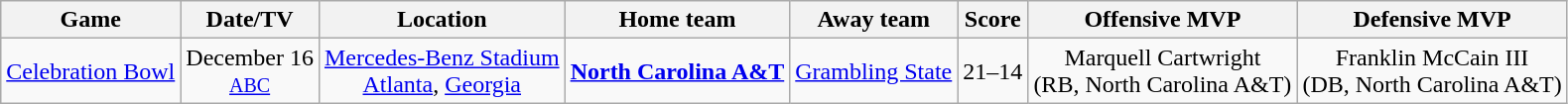<table class="wikitable" style="text-align:center;">
<tr>
<th>Game</th>
<th>Date/TV</th>
<th>Location</th>
<th>Home team</th>
<th>Away team</th>
<th>Score</th>
<th>Offensive MVP</th>
<th>Defensive MVP</th>
</tr>
<tr>
<td><a href='#'>Celebration Bowl</a></td>
<td>December 16<br><small><a href='#'>ABC</a></small></td>
<td><a href='#'>Mercedes-Benz Stadium</a><br><a href='#'>Atlanta</a>, <a href='#'>Georgia</a></td>
<td><strong><a href='#'>North Carolina A&T</a></strong></td>
<td><a href='#'>Grambling State</a></td>
<td>21–14</td>
<td>Marquell Cartwright<br>(RB, North Carolina A&T)</td>
<td>Franklin McCain III<br>(DB, North Carolina A&T)</td>
</tr>
</table>
